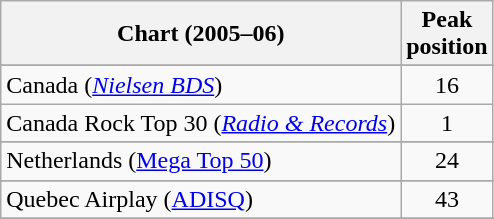<table class="wikitable sortable">
<tr>
<th>Chart (2005–06)</th>
<th>Peak<br>position</th>
</tr>
<tr>
</tr>
<tr>
<td>Canada (<em><a href='#'>Nielsen BDS</a></em>)</td>
<td align="center">16</td>
</tr>
<tr>
<td>Canada Rock Top 30 (<em><a href='#'>Radio & Records</a></em>)</td>
<td align="center">1</td>
</tr>
<tr>
</tr>
<tr>
<td>Netherlands (<a href='#'>Mega Top 50</a>)</td>
<td align="center">24</td>
</tr>
<tr>
</tr>
<tr>
</tr>
<tr>
<td>Quebec Airplay (<a href='#'>ADISQ</a>)</td>
<td align="center">43</td>
</tr>
<tr>
</tr>
<tr>
</tr>
<tr>
</tr>
<tr>
</tr>
<tr>
</tr>
</table>
